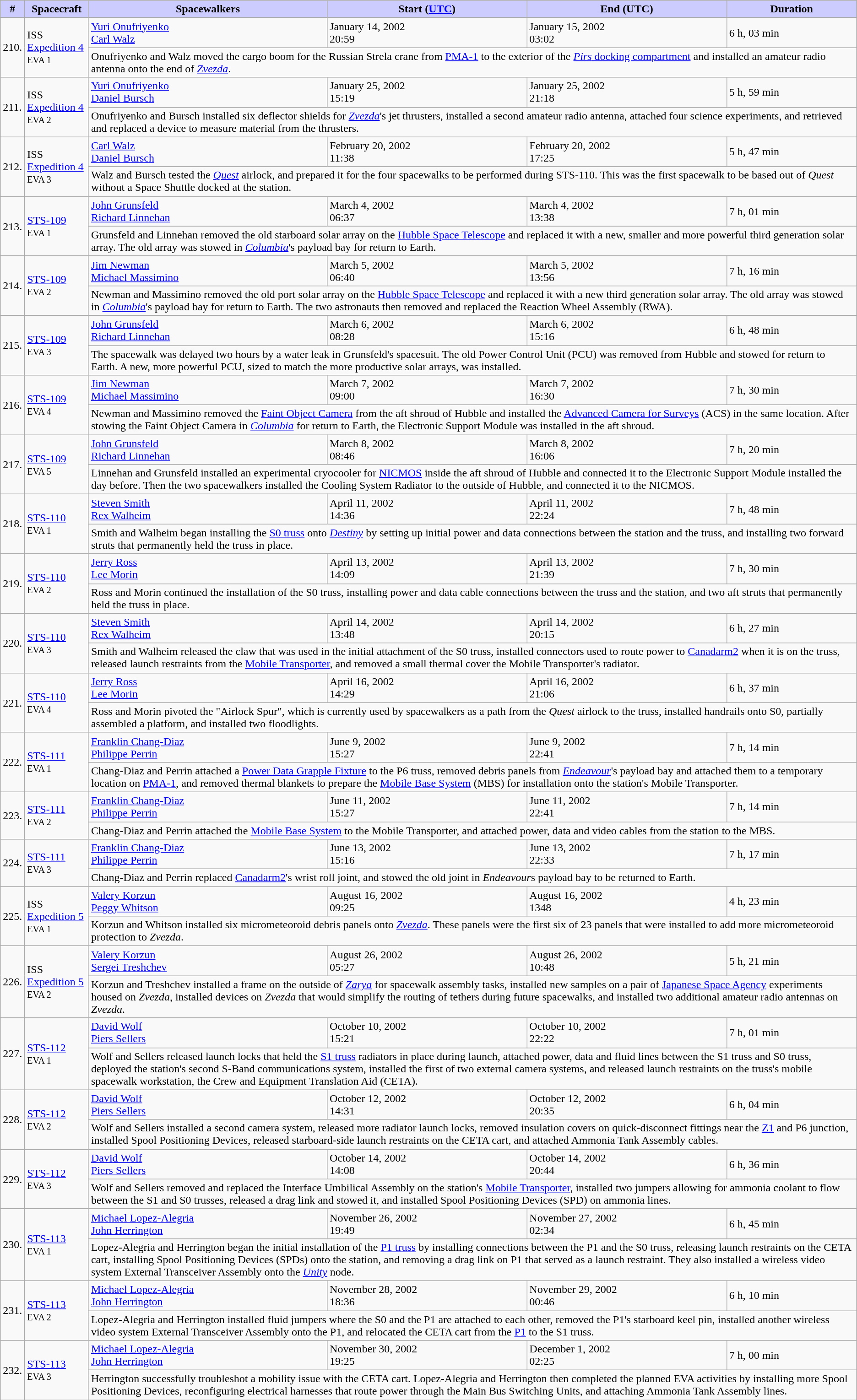<table class="wikitable sticky-header">
<tr>
<th style="background:#ccf;">#</th>
<th style="background:#ccf;">Spacecraft</th>
<th style="background:#ccf;">Spacewalkers</th>
<th style="background:#ccf;">Start (<a href='#'>UTC</a>)</th>
<th style="background:#ccf;">End (UTC)</th>
<th style="background:#ccf;">Duration</th>
</tr>
<tr>
<td rowspan=2>210.</td>
<td rowspan=2>ISS <a href='#'>Expedition 4</a><br><small>EVA 1</small></td>
<td> <a href='#'>Yuri Onufriyenko</a><br> <a href='#'>Carl Walz</a></td>
<td>January 14, 2002<br> 20:59</td>
<td>January 15, 2002<br> 03:02</td>
<td>6 h, 03 min</td>
</tr>
<tr>
<td colspan=4>Onufriyenko and Walz moved the cargo boom for the Russian Strela crane from <a href='#'>PMA-1</a> to the exterior of the <a href='#'><em>Pirs</em> docking compartment</a> and installed an amateur radio antenna onto the end of <a href='#'><em>Zvezda</em></a>.</td>
</tr>
<tr>
<td rowspan=2>211.</td>
<td rowspan=2>ISS <a href='#'>Expedition 4</a><br><small>EVA 2</small></td>
<td> <a href='#'>Yuri Onufriyenko</a><br> <a href='#'>Daniel Bursch</a></td>
<td>January 25, 2002<br> 15:19</td>
<td>January 25, 2002<br> 21:18</td>
<td>5 h, 59 min</td>
</tr>
<tr>
<td colspan=4>Onufriyenko and Bursch installed six deflector shields for <a href='#'><em>Zvezda</em></a>'s jet thrusters, installed a second amateur radio antenna, attached four science experiments, and retrieved and replaced a device to measure material from the thrusters.</td>
</tr>
<tr>
<td rowspan=2>212.</td>
<td rowspan=2>ISS <a href='#'>Expedition 4</a><br><small>EVA 3</small></td>
<td> <a href='#'>Carl Walz</a><br> <a href='#'>Daniel Bursch</a></td>
<td>February 20, 2002<br> 11:38</td>
<td>February 20, 2002<br> 17:25</td>
<td>5 h, 47 min</td>
</tr>
<tr>
<td colspan=4>Walz and Bursch tested the <a href='#'><em>Quest</em></a> airlock, and prepared it for the four spacewalks to be performed during STS-110. This was the first spacewalk to be based out of <em>Quest</em> without a Space Shuttle docked at the station.</td>
</tr>
<tr>
<td rowspan=2>213.</td>
<td rowspan=2><a href='#'>STS-109</a><br><small>EVA 1</small></td>
<td> <a href='#'>John Grunsfeld</a><br> <a href='#'>Richard Linnehan</a></td>
<td>March 4, 2002<br> 06:37</td>
<td>March 4, 2002<br> 13:38</td>
<td>7 h, 01 min</td>
</tr>
<tr>
<td colspan=4>Grunsfeld and Linnehan removed the old starboard solar array on the <a href='#'>Hubble Space Telescope</a> and replaced it with a new, smaller and more powerful third generation solar array.  The old array was stowed in <a href='#'><em>Columbia</em></a>'s payload bay for return to Earth.</td>
</tr>
<tr>
<td rowspan=2>214.</td>
<td rowspan=2><a href='#'>STS-109</a><br><small>EVA 2</small></td>
<td> <a href='#'>Jim Newman</a><br> <a href='#'>Michael Massimino</a></td>
<td>March 5, 2002<br> 06:40</td>
<td>March 5, 2002<br> 13:56</td>
<td>7 h, 16 min</td>
</tr>
<tr>
<td colspan=4>Newman and Massimino removed the old port solar array on the <a href='#'>Hubble Space Telescope</a> and replaced it with a new third generation solar array.  The old array was stowed in <a href='#'><em>Columbia</em></a>'s payload bay for return to Earth.  The two astronauts then removed and replaced the Reaction Wheel Assembly (RWA).</td>
</tr>
<tr>
<td rowspan=2>215.</td>
<td rowspan=2><a href='#'>STS-109</a><br><small>EVA 3</small></td>
<td> <a href='#'>John Grunsfeld</a><br> <a href='#'>Richard Linnehan</a></td>
<td>March 6, 2002<br> 08:28</td>
<td>March 6, 2002<br> 15:16</td>
<td>6 h, 48 min</td>
</tr>
<tr>
<td colspan=4>The spacewalk was delayed two hours by a water leak in Grunsfeld's spacesuit. The old Power Control Unit (PCU) was removed from Hubble and stowed for return to Earth.  A new, more powerful PCU, sized to match the more productive solar arrays, was installed.</td>
</tr>
<tr>
<td rowspan=2>216.</td>
<td rowspan=2><a href='#'>STS-109</a><br><small>EVA 4</small></td>
<td> <a href='#'>Jim Newman</a><br> <a href='#'>Michael Massimino</a></td>
<td>March 7, 2002<br> 09:00</td>
<td>March 7, 2002<br> 16:30</td>
<td>7 h, 30 min</td>
</tr>
<tr>
<td colspan=4>Newman and Massimino removed the <a href='#'>Faint Object Camera</a> from the aft shroud of Hubble and installed the <a href='#'>Advanced Camera for Surveys</a> (ACS) in the same location.  After stowing the Faint Object Camera in <em><a href='#'>Columbia</a></em> for return to Earth, the Electronic Support Module was installed in the aft shroud.</td>
</tr>
<tr>
<td rowspan=2>217.</td>
<td rowspan=2><a href='#'>STS-109</a><br><small>EVA 5</small></td>
<td> <a href='#'>John Grunsfeld</a><br> <a href='#'>Richard Linnehan</a></td>
<td>March 8, 2002<br> 08:46</td>
<td>March 8, 2002<br> 16:06</td>
<td>7 h, 20 min</td>
</tr>
<tr>
<td colspan=4>Linnehan and Grunsfeld installed an experimental cryocooler for <a href='#'>NICMOS</a> inside the aft shroud of Hubble and connected it to the Electronic Support Module installed the day before.  Then the two spacewalkers installed the Cooling System Radiator to the outside of Hubble, and connected it to the NICMOS.</td>
</tr>
<tr>
<td rowspan=2>218.</td>
<td rowspan=2><a href='#'>STS-110</a><br><small>EVA 1</small></td>
<td> <a href='#'>Steven Smith</a><br> <a href='#'>Rex Walheim</a></td>
<td>April 11, 2002<br> 14:36</td>
<td>April 11, 2002<br> 22:24</td>
<td>7 h, 48 min</td>
</tr>
<tr>
<td colspan=4>Smith and Walheim began installing the <a href='#'>S0 truss</a> onto <a href='#'><em>Destiny</em></a> by setting up initial power and data connections between the station and the truss, and installing two forward struts that permanently held the truss in place.</td>
</tr>
<tr>
<td rowspan=2>219.</td>
<td rowspan=2><a href='#'>STS-110</a><br><small>EVA 2</small></td>
<td> <a href='#'>Jerry Ross</a><br> <a href='#'>Lee Morin</a></td>
<td>April 13, 2002<br> 14:09</td>
<td>April 13, 2002<br> 21:39</td>
<td>7 h, 30 min</td>
</tr>
<tr>
<td colspan=4>Ross and Morin continued the installation of the S0 truss, installing power and data cable connections between the truss and the station, and two aft struts that permanently held the truss in place.</td>
</tr>
<tr>
<td rowspan=2>220.</td>
<td rowspan=2><a href='#'>STS-110</a><br><small>EVA 3</small></td>
<td> <a href='#'>Steven Smith</a><br> <a href='#'>Rex Walheim</a></td>
<td>April 14, 2002<br> 13:48</td>
<td>April 14, 2002<br> 20:15</td>
<td>6 h, 27 min</td>
</tr>
<tr>
<td colspan=4>Smith and Walheim released the claw that was used in the initial attachment of the S0 truss, installed connectors used to route power to <a href='#'>Canadarm2</a> when it is on the truss, released launch restraints from the <a href='#'>Mobile Transporter</a>, and removed a small thermal cover the Mobile Transporter's radiator.</td>
</tr>
<tr>
<td rowspan=2>221.</td>
<td rowspan=2><a href='#'>STS-110</a><br><small>EVA 4</small></td>
<td> <a href='#'>Jerry Ross</a><br> <a href='#'>Lee Morin</a></td>
<td>April 16, 2002<br> 14:29</td>
<td>April 16, 2002<br> 21:06</td>
<td>6 h, 37 min</td>
</tr>
<tr>
<td colspan=4>Ross and Morin pivoted the "Airlock Spur", which is currently used by spacewalkers as a path from the <em>Quest</em> airlock to the truss, installed handrails onto S0, partially assembled a platform, and installed two floodlights.</td>
</tr>
<tr>
<td rowspan=2>222.</td>
<td rowspan=2><a href='#'>STS-111</a><br><small>EVA 1</small></td>
<td> <a href='#'>Franklin Chang-Diaz</a><br> <a href='#'>Philippe Perrin</a></td>
<td>June 9, 2002<br> 15:27</td>
<td>June 9, 2002<br> 22:41</td>
<td>7 h, 14 min</td>
</tr>
<tr>
<td colspan=4>Chang-Diaz and Perrin attached a <a href='#'>Power Data Grapple Fixture</a> to the P6 truss, removed debris panels from <a href='#'><em>Endeavour</em></a>'s payload bay and attached them to a temporary location on <a href='#'>PMA-1</a>, and removed thermal blankets to prepare the <a href='#'>Mobile Base System</a> (MBS) for installation onto the station's Mobile Transporter.</td>
</tr>
<tr>
<td rowspan=2>223.</td>
<td rowspan=2><a href='#'>STS-111</a><br><small>EVA 2</small></td>
<td> <a href='#'>Franklin Chang-Diaz</a><br> <a href='#'>Philippe Perrin</a></td>
<td>June 11, 2002<br> 15:27</td>
<td>June 11, 2002<br> 22:41</td>
<td>7 h, 14 min</td>
</tr>
<tr>
<td colspan=4>Chang-Diaz and Perrin attached the <a href='#'>Mobile Base System</a> to the Mobile Transporter, and attached power, data and video cables from the station to the MBS.</td>
</tr>
<tr>
<td rowspan=2>224.</td>
<td rowspan=2><a href='#'>STS-111</a><br><small>EVA 3</small></td>
<td> <a href='#'>Franklin Chang-Diaz</a><br> <a href='#'>Philippe Perrin</a></td>
<td>June 13, 2002<br> 15:16</td>
<td>June 13, 2002<br> 22:33</td>
<td>7 h, 17 min</td>
</tr>
<tr>
<td colspan=4>Chang-Diaz and Perrin replaced <a href='#'>Canadarm2</a>'s wrist roll joint, and stowed the old joint in <em>Endeavour</em>s payload bay to be returned to Earth.</td>
</tr>
<tr>
<td rowspan=2>225.</td>
<td rowspan=2>ISS <a href='#'>Expedition 5</a><br><small>EVA 1</small></td>
<td> <a href='#'>Valery Korzun</a><br> <a href='#'>Peggy Whitson</a></td>
<td>August 16, 2002<br> 09:25</td>
<td>August 16, 2002<br> 1348</td>
<td>4 h, 23 min</td>
</tr>
<tr>
<td colspan=4>Korzun and Whitson installed six micrometeoroid debris panels onto <a href='#'><em>Zvezda</em></a>.  These panels were the first six of 23 panels that were installed to add more micrometeoroid protection to <em>Zvezda</em>.</td>
</tr>
<tr>
<td rowspan=2>226.</td>
<td rowspan=2>ISS <a href='#'>Expedition 5</a><br><small>EVA 2</small></td>
<td> <a href='#'>Valery Korzun</a><br> <a href='#'>Sergei Treshchev</a></td>
<td>August 26, 2002<br> 05:27</td>
<td>August 26, 2002<br> 10:48</td>
<td>5 h, 21 min</td>
</tr>
<tr>
<td colspan=4>Korzun and Treshchev installed a frame on the outside of <em><a href='#'>Zarya</a></em> for spacewalk assembly tasks, installed new samples on a pair of <a href='#'>Japanese Space Agency</a> experiments housed on <em>Zvezda</em>, installed devices on <em>Zvezda</em> that would simplify the routing of tethers during future spacewalks, and installed two additional amateur radio antennas on <em>Zvezda</em>.</td>
</tr>
<tr>
<td rowspan=2>227.</td>
<td rowspan=2><a href='#'>STS-112</a><br><small>EVA 1</small></td>
<td>  <a href='#'>David Wolf</a><br> <a href='#'>Piers Sellers</a></td>
<td>October 10, 2002<br> 15:21</td>
<td>October 10, 2002<br> 22:22</td>
<td>7 h, 01 min</td>
</tr>
<tr>
<td colspan=4>Wolf and Sellers released launch locks that held the <a href='#'>S1 truss</a> radiators in place during launch, attached power, data and fluid lines between the S1 truss and S0 truss, deployed the station's second S-Band communications system, installed the first of two external camera systems, and released launch restraints on the truss's mobile spacewalk workstation, the Crew and Equipment Translation Aid (CETA).</td>
</tr>
<tr>
<td rowspan=2>228.</td>
<td rowspan=2><a href='#'>STS-112</a><br><small>EVA 2</small></td>
<td>  <a href='#'>David Wolf</a><br> <a href='#'>Piers Sellers</a></td>
<td>October 12, 2002<br> 14:31</td>
<td>October 12, 2002<br> 20:35</td>
<td>6 h, 04 min</td>
</tr>
<tr>
<td colspan=4>Wolf and Sellers installed a second camera system, released more radiator launch locks, removed insulation covers on quick-disconnect fittings near the <a href='#'>Z1</a> and P6 junction, installed Spool Positioning Devices, released starboard-side launch restraints on the CETA cart, and attached Ammonia Tank Assembly cables.</td>
</tr>
<tr>
<td rowspan=2>229.</td>
<td rowspan=2><a href='#'>STS-112</a><br><small>EVA 3</small></td>
<td> <a href='#'>David Wolf</a><br> <a href='#'>Piers Sellers</a></td>
<td>October 14, 2002<br> 14:08</td>
<td>October 14, 2002<br> 20:44</td>
<td>6 h, 36 min</td>
</tr>
<tr>
<td colspan=4>Wolf and Sellers removed and replaced the Interface Umbilical Assembly on the station's <a href='#'>Mobile Transporter</a>, installed two jumpers allowing for ammonia coolant to flow between the S1 and S0 trusses, released a drag link and stowed it, and installed Spool Positioning Devices (SPD) on ammonia lines.</td>
</tr>
<tr>
<td rowspan=2>230.</td>
<td rowspan=2><a href='#'>STS-113</a><br><small>EVA 1</small></td>
<td> <a href='#'>Michael Lopez-Alegria</a><br> <a href='#'>John Herrington</a></td>
<td>November 26, 2002<br> 19:49</td>
<td>November 27, 2002<br> 02:34</td>
<td>6 h, 45 min</td>
</tr>
<tr>
<td colspan=4>Lopez-Alegria and Herrington began the initial installation of the <a href='#'>P1 truss</a> by installing connections between the P1 and the S0 truss, releasing launch restraints on the CETA cart, installing Spool Positioning Devices (SPDs) onto the station, and removing a drag link on P1 that served as a launch restraint. They also installed a wireless video system External Transceiver Assembly onto the <a href='#'><em>Unity</em></a> node.</td>
</tr>
<tr>
<td rowspan=2>231.</td>
<td rowspan=2><a href='#'>STS-113</a><br><small>EVA 2</small></td>
<td> <a href='#'>Michael Lopez-Alegria</a><br> <a href='#'>John Herrington</a></td>
<td>November 28, 2002<br> 18:36</td>
<td>November 29, 2002<br> 00:46</td>
<td>6 h, 10 min</td>
</tr>
<tr>
<td colspan=4>Lopez-Alegria and Herrington installed fluid jumpers where the S0 and the P1 are attached to each other, removed the P1's starboard keel pin, installed another wireless video system External Transceiver Assembly onto the P1, and relocated the CETA cart from the <a href='#'>P1</a> to the S1 truss.</td>
</tr>
<tr>
<td rowspan=2>232.</td>
<td rowspan=2><a href='#'>STS-113</a><br><small>EVA 3</small></td>
<td> <a href='#'>Michael Lopez-Alegria</a><br> <a href='#'>John Herrington</a></td>
<td>November 30, 2002<br> 19:25</td>
<td>December 1, 2002<br> 02:25</td>
<td>7 h, 00 min</td>
</tr>
<tr>
<td colspan=4>Herrington successfully troubleshot a mobility issue with the CETA cart. Lopez-Alegria and Herrington then completed the planned EVA activities by installing more Spool Positioning Devices, reconfiguring electrical harnesses that route power through the Main Bus Switching Units, and attaching Ammonia Tank Assembly lines.</td>
</tr>
</table>
